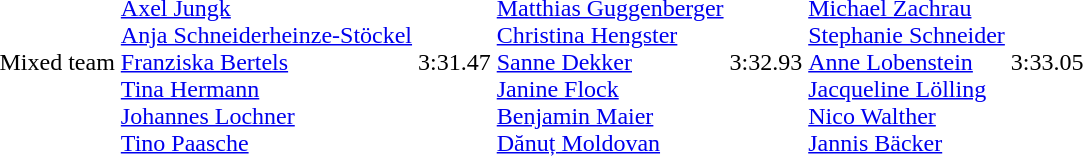<table>
<tr>
<td>Mixed team<br></td>
<td><br><a href='#'>Axel Jungk</a><br><a href='#'>Anja Schneiderheinze-Stöckel</a><br><a href='#'>Franziska Bertels</a><br><a href='#'>Tina Hermann</a><br><a href='#'>Johannes Lochner</a><br><a href='#'>Tino Paasche</a></td>
<td>3:31.47</td>
<td><br><a href='#'>Matthias Guggenberger</a><br><a href='#'>Christina Hengster</a><br><a href='#'>Sanne Dekker</a><br><a href='#'>Janine Flock</a><br><a href='#'>Benjamin Maier</a><br><a href='#'>Dănuț Moldovan</a></td>
<td>3:32.93</td>
<td><br><a href='#'>Michael Zachrau</a><br><a href='#'>Stephanie Schneider</a><br><a href='#'>Anne Lobenstein</a><br><a href='#'>Jacqueline Lölling</a><br><a href='#'>Nico Walther</a><br><a href='#'>Jannis Bäcker</a></td>
<td>3:33.05</td>
</tr>
</table>
